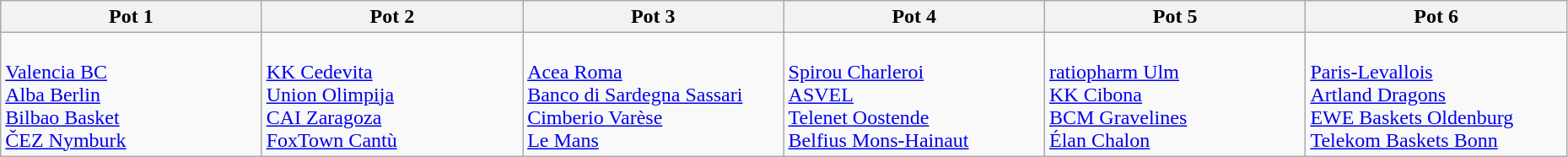<table class="wikitable" style="width:98%;">
<tr>
<th width=16%><strong>Pot 1</strong></th>
<th width=16%><strong>Pot 2</strong></th>
<th width=16%><strong>Pot 3</strong></th>
<th width=16%><strong>Pot 4</strong></th>
<th width=16%><strong>Pot 5</strong></th>
<th width=16%><strong>Pot 6</strong></th>
</tr>
<tr>
<td><br> <a href='#'>Valencia BC</a> <br>
 <a href='#'>Alba Berlin</a><br>
 <a href='#'>Bilbao Basket</a><br>
 <a href='#'>ČEZ Nymburk</a><br></td>
<td><br> <a href='#'>KK Cedevita</a><br>
 <a href='#'>Union Olimpija</a><br>
 <a href='#'>CAI Zaragoza</a><br>
 <a href='#'>FoxTown Cantù</a><br></td>
<td><br> <a href='#'>Acea Roma</a><br>
 <a href='#'>Banco di Sardegna Sassari</a><br>
 <a href='#'>Cimberio Varèse</a><br>
 <a href='#'>Le Mans</a><br></td>
<td><br> <a href='#'>Spirou Charleroi</a><br>
 <a href='#'>ASVEL</a><br>
 <a href='#'>Telenet Oostende</a><br>
 <a href='#'>Belfius Mons-Hainaut</a><br></td>
<td><br> <a href='#'>ratiopharm Ulm</a><br>
 <a href='#'>KK Cibona</a><br>
 <a href='#'>BCM Gravelines</a><br>
 <a href='#'>Élan Chalon</a> <br></td>
<td><br> <a href='#'>Paris-Levallois</a> <br>
 <a href='#'>Artland Dragons</a><br>
 <a href='#'>EWE Baskets Oldenburg</a><br>
 <a href='#'>Telekom Baskets Bonn</a></td>
</tr>
</table>
